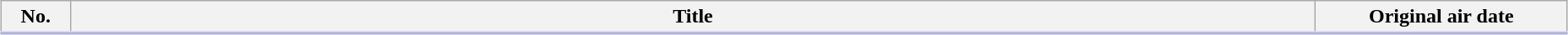<table class="wikitable" style="width:98%; margin:auto; background:#FFF;">
<tr style="border-bottom: 3px solid #CCF;">
<th style="width:3em;">No.</th>
<th>Title</th>
<th style="width:12em;">Original air date</th>
</tr>
<tr>
</tr>
</table>
